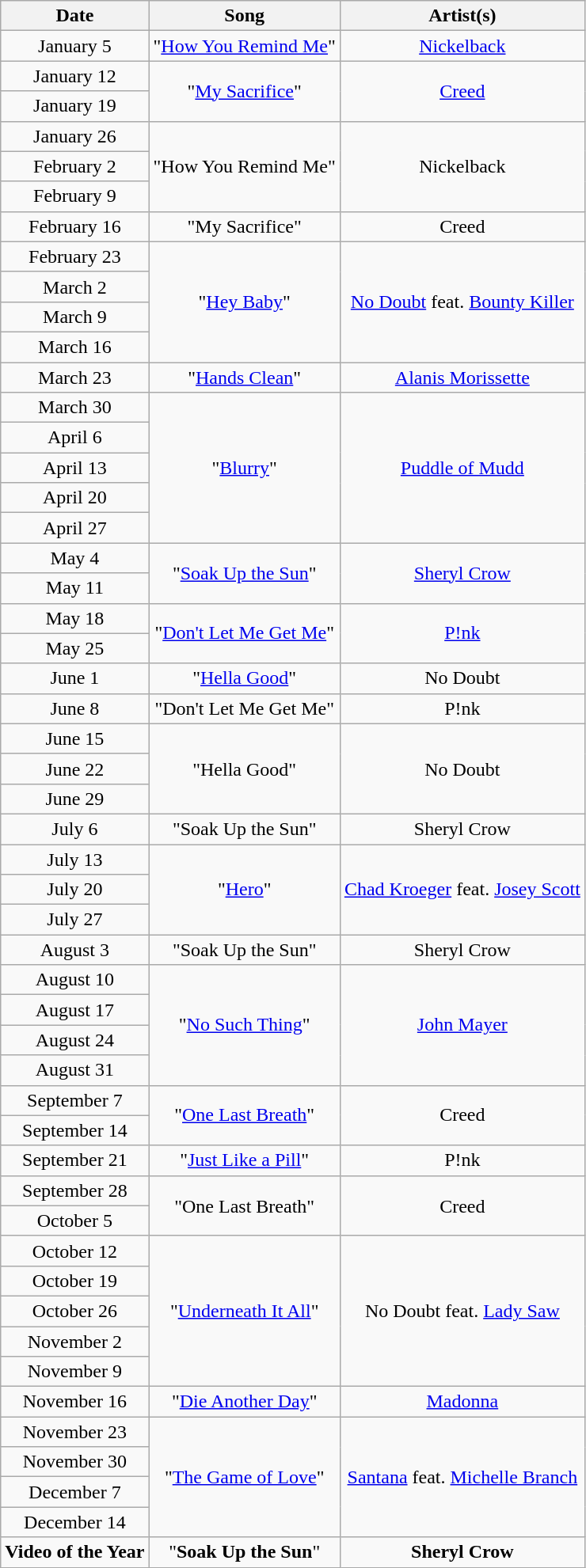<table class="wikitable collapsible collapsed" style="text-align:center;">
<tr>
<th>Date</th>
<th>Song</th>
<th>Artist(s)</th>
</tr>
<tr>
<td>January 5</td>
<td>"<a href='#'>How You Remind Me</a>"</td>
<td><a href='#'>Nickelback</a></td>
</tr>
<tr>
<td>January 12</td>
<td rowspan="2">"<a href='#'>My Sacrifice</a>"</td>
<td rowspan="2"><a href='#'>Creed</a></td>
</tr>
<tr>
<td>January 19</td>
</tr>
<tr>
<td>January 26</td>
<td rowspan="3">"How You Remind Me"</td>
<td rowspan="3">Nickelback</td>
</tr>
<tr>
<td>February 2</td>
</tr>
<tr>
<td>February 9</td>
</tr>
<tr>
<td>February 16</td>
<td>"My Sacrifice"</td>
<td>Creed</td>
</tr>
<tr>
<td>February 23</td>
<td rowspan="4">"<a href='#'>Hey Baby</a>"</td>
<td rowspan="4"><a href='#'>No Doubt</a> feat. <a href='#'>Bounty Killer</a></td>
</tr>
<tr>
<td>March 2</td>
</tr>
<tr>
<td>March 9</td>
</tr>
<tr>
<td>March 16</td>
</tr>
<tr>
<td>March 23</td>
<td>"<a href='#'>Hands Clean</a>"</td>
<td><a href='#'>Alanis Morissette</a></td>
</tr>
<tr>
<td>March 30</td>
<td rowspan="5">"<a href='#'>Blurry</a>"</td>
<td rowspan="5"><a href='#'>Puddle of Mudd</a></td>
</tr>
<tr>
<td>April 6</td>
</tr>
<tr>
<td>April 13</td>
</tr>
<tr>
<td>April 20</td>
</tr>
<tr>
<td>April 27</td>
</tr>
<tr>
<td>May 4</td>
<td rowspan="2">"<a href='#'>Soak Up the Sun</a>"</td>
<td rowspan="2"><a href='#'>Sheryl Crow</a></td>
</tr>
<tr>
<td>May 11</td>
</tr>
<tr>
<td>May 18</td>
<td rowspan="2">"<a href='#'>Don't Let Me Get Me</a>"</td>
<td rowspan="2"><a href='#'>P!nk</a></td>
</tr>
<tr>
<td>May 25</td>
</tr>
<tr>
<td>June 1</td>
<td>"<a href='#'>Hella Good</a>"</td>
<td>No Doubt</td>
</tr>
<tr>
<td>June 8</td>
<td>"Don't Let Me Get Me"</td>
<td>P!nk</td>
</tr>
<tr>
<td>June 15</td>
<td rowspan="3">"Hella Good"</td>
<td rowspan="3">No Doubt</td>
</tr>
<tr>
<td>June 22</td>
</tr>
<tr>
<td>June 29</td>
</tr>
<tr>
<td>July 6</td>
<td>"Soak Up the Sun"</td>
<td>Sheryl Crow</td>
</tr>
<tr>
<td>July 13</td>
<td rowspan="3">"<a href='#'>Hero</a>"</td>
<td rowspan="3"><a href='#'>Chad Kroeger</a> feat. <a href='#'>Josey Scott</a></td>
</tr>
<tr>
<td>July 20</td>
</tr>
<tr>
<td>July 27</td>
</tr>
<tr>
<td>August 3</td>
<td>"Soak Up the Sun"</td>
<td>Sheryl Crow</td>
</tr>
<tr>
<td>August 10</td>
<td rowspan="4">"<a href='#'>No Such Thing</a>"</td>
<td rowspan="4"><a href='#'>John Mayer</a></td>
</tr>
<tr>
<td>August 17</td>
</tr>
<tr>
<td>August 24</td>
</tr>
<tr>
<td>August 31</td>
</tr>
<tr>
<td>September 7</td>
<td rowspan="2">"<a href='#'>One Last Breath</a>"</td>
<td rowspan="2">Creed</td>
</tr>
<tr>
<td>September 14</td>
</tr>
<tr>
<td>September 21</td>
<td>"<a href='#'>Just Like a Pill</a>"</td>
<td>P!nk</td>
</tr>
<tr>
<td>September 28</td>
<td rowspan="2">"One Last Breath"</td>
<td rowspan="2">Creed</td>
</tr>
<tr>
<td>October 5</td>
</tr>
<tr>
<td>October 12</td>
<td rowspan="5">"<a href='#'>Underneath It All</a>"</td>
<td rowspan="5">No Doubt feat. <a href='#'>Lady Saw</a></td>
</tr>
<tr>
<td>October 19</td>
</tr>
<tr>
<td>October 26</td>
</tr>
<tr>
<td>November 2</td>
</tr>
<tr>
<td>November 9</td>
</tr>
<tr>
<td>November 16</td>
<td>"<a href='#'>Die Another Day</a>"</td>
<td><a href='#'>Madonna</a></td>
</tr>
<tr>
<td>November 23</td>
<td rowspan="4">"<a href='#'>The Game of Love</a>"</td>
<td rowspan="4"><a href='#'>Santana</a> feat. <a href='#'>Michelle Branch</a></td>
</tr>
<tr>
<td>November 30</td>
</tr>
<tr>
<td>December 7</td>
</tr>
<tr>
<td>December 14</td>
</tr>
<tr>
<td><strong>Video of the Year</strong></td>
<td>"<strong>Soak Up the Sun</strong>"</td>
<td><strong>Sheryl Crow</strong></td>
</tr>
</table>
